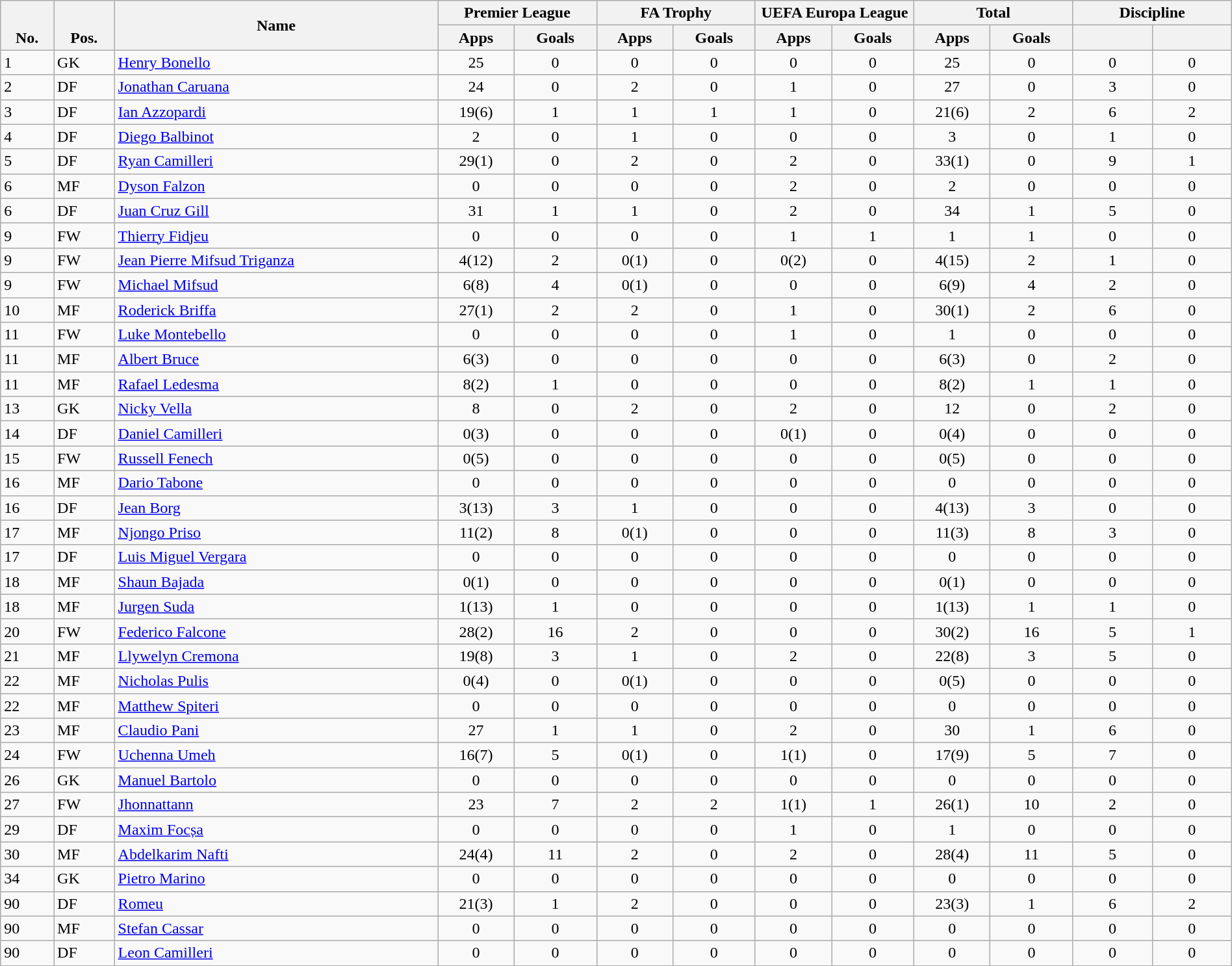<table class="wikitable sortable alternance" style="text-align:center;width:100%">
<tr>
<th rowspan="2" valign="bottom">No.</th>
<th rowspan="2" valign="bottom">Pos.</th>
<th rowspan="2">Name</th>
<th colspan="2" width="85">Premier League</th>
<th colspan="2" width="85">FA Trophy</th>
<th colspan="2" width="85">UEFA Europa League</th>
<th colspan="2" width="85">Total</th>
<th colspan="2" width="85">Discipline</th>
</tr>
<tr>
<th>Apps</th>
<th>Goals</th>
<th>Apps</th>
<th>Goals</th>
<th>Apps</th>
<th>Goals</th>
<th>Apps</th>
<th>Goals</th>
<th></th>
<th></th>
</tr>
<tr>
<td align="left">1</td>
<td align="left">GK</td>
<td align="left"> <a href='#'>Henry Bonello</a></td>
<td>25</td>
<td>0</td>
<td>0</td>
<td>0</td>
<td>0</td>
<td>0</td>
<td>25</td>
<td>0</td>
<td>0</td>
<td>0</td>
</tr>
<tr>
<td align="left">2</td>
<td align="left">DF</td>
<td align="left"> <a href='#'>Jonathan Caruana</a></td>
<td>24</td>
<td>0</td>
<td>2</td>
<td>0</td>
<td>1</td>
<td>0</td>
<td>27</td>
<td>0</td>
<td>3</td>
<td>0</td>
</tr>
<tr>
<td align="left">3</td>
<td align="left">DF</td>
<td align="left"> <a href='#'>Ian Azzopardi</a></td>
<td>19(6)</td>
<td>1</td>
<td>1</td>
<td>1</td>
<td>1</td>
<td>0</td>
<td>21(6)</td>
<td>2</td>
<td>6</td>
<td>2</td>
</tr>
<tr>
<td align="left">4</td>
<td align="left">DF</td>
<td align="left"> <a href='#'>Diego Balbinot</a></td>
<td>2</td>
<td>0</td>
<td>1</td>
<td>0</td>
<td>0</td>
<td>0</td>
<td>3</td>
<td>0</td>
<td>1</td>
<td>0</td>
</tr>
<tr>
<td align="left">5</td>
<td align="left">DF</td>
<td align="left"> <a href='#'>Ryan Camilleri</a></td>
<td>29(1)</td>
<td>0</td>
<td>2</td>
<td>0</td>
<td>2</td>
<td>0</td>
<td>33(1)</td>
<td>0</td>
<td>9</td>
<td>1</td>
</tr>
<tr>
<td align="left">6</td>
<td align="left">MF</td>
<td align="left"> <a href='#'>Dyson Falzon</a></td>
<td>0</td>
<td>0</td>
<td>0</td>
<td>0</td>
<td>2</td>
<td>0</td>
<td>2</td>
<td>0</td>
<td>0</td>
<td>0</td>
</tr>
<tr>
<td align="left">6</td>
<td align="left">DF</td>
<td align="left"> <a href='#'>Juan Cruz Gill</a></td>
<td>31</td>
<td>1</td>
<td>1</td>
<td>0</td>
<td>2</td>
<td>0</td>
<td>34</td>
<td>1</td>
<td>5</td>
<td>0</td>
</tr>
<tr>
<td align="left">9</td>
<td align="left">FW</td>
<td align="left"> <a href='#'>Thierry Fidjeu</a></td>
<td>0</td>
<td>0</td>
<td>0</td>
<td>0</td>
<td>1</td>
<td>1</td>
<td>1</td>
<td>1</td>
<td>0</td>
<td>0</td>
</tr>
<tr>
<td align="left">9</td>
<td align="left">FW</td>
<td align="left"> <a href='#'>Jean Pierre Mifsud Triganza</a></td>
<td>4(12)</td>
<td>2</td>
<td>0(1)</td>
<td>0</td>
<td>0(2)</td>
<td>0</td>
<td>4(15)</td>
<td>2</td>
<td>1</td>
<td>0</td>
</tr>
<tr>
<td align="left">9</td>
<td align="left">FW</td>
<td align="left"> <a href='#'>Michael Mifsud</a></td>
<td>6(8)</td>
<td>4</td>
<td>0(1)</td>
<td>0</td>
<td>0</td>
<td>0</td>
<td>6(9)</td>
<td>4</td>
<td>2</td>
<td>0</td>
</tr>
<tr>
<td align="left">10</td>
<td align="left">MF</td>
<td align="left"> <a href='#'>Roderick Briffa</a></td>
<td>27(1)</td>
<td>2</td>
<td>2</td>
<td>0</td>
<td>1</td>
<td>0</td>
<td>30(1)</td>
<td>2</td>
<td>6</td>
<td>0</td>
</tr>
<tr>
<td align="left">11</td>
<td align="left">FW</td>
<td align="left"> <a href='#'>Luke Montebello</a></td>
<td>0</td>
<td>0</td>
<td>0</td>
<td>0</td>
<td>1</td>
<td>0</td>
<td>1</td>
<td>0</td>
<td>0</td>
<td>0</td>
</tr>
<tr>
<td align="left">11</td>
<td align="left">MF</td>
<td align="left"> <a href='#'>Albert Bruce</a></td>
<td>6(3)</td>
<td>0</td>
<td>0</td>
<td>0</td>
<td>0</td>
<td>0</td>
<td>6(3)</td>
<td>0</td>
<td>2</td>
<td>0</td>
</tr>
<tr>
<td align="left">11</td>
<td align="left">MF</td>
<td align="left"> <a href='#'>Rafael Ledesma</a></td>
<td>8(2)</td>
<td>1</td>
<td>0</td>
<td>0</td>
<td>0</td>
<td>0</td>
<td>8(2)</td>
<td>1</td>
<td>1</td>
<td>0</td>
</tr>
<tr>
<td align="left">13</td>
<td align="left">GK</td>
<td align="left"> <a href='#'>Nicky Vella</a></td>
<td>8</td>
<td>0</td>
<td>2</td>
<td>0</td>
<td>2</td>
<td>0</td>
<td>12</td>
<td>0</td>
<td>2</td>
<td>0</td>
</tr>
<tr>
<td align="left">14</td>
<td align="left">DF</td>
<td align="left"> <a href='#'>Daniel Camilleri</a></td>
<td>0(3)</td>
<td>0</td>
<td>0</td>
<td>0</td>
<td>0(1)</td>
<td>0</td>
<td>0(4)</td>
<td>0</td>
<td>0</td>
<td>0</td>
</tr>
<tr>
<td align="left">15</td>
<td align="left">FW</td>
<td align="left"> <a href='#'>Russell Fenech</a></td>
<td>0(5)</td>
<td>0</td>
<td>0</td>
<td>0</td>
<td>0</td>
<td>0</td>
<td>0(5)</td>
<td>0</td>
<td>0</td>
<td>0</td>
</tr>
<tr>
<td align="left">16</td>
<td align="left">MF</td>
<td align="left"> <a href='#'>Dario Tabone</a></td>
<td>0</td>
<td>0</td>
<td>0</td>
<td>0</td>
<td>0</td>
<td>0</td>
<td>0</td>
<td>0</td>
<td>0</td>
<td>0</td>
</tr>
<tr>
<td align="left">16</td>
<td align="left">DF</td>
<td align="left"> <a href='#'>Jean Borg</a></td>
<td>3(13)</td>
<td>3</td>
<td>1</td>
<td>0</td>
<td>0</td>
<td>0</td>
<td>4(13)</td>
<td>3</td>
<td>0</td>
<td>0</td>
</tr>
<tr>
<td align="left">17</td>
<td align="left">MF</td>
<td align="left"> <a href='#'>Njongo Priso</a></td>
<td>11(2)</td>
<td>8</td>
<td>0(1)</td>
<td>0</td>
<td>0</td>
<td>0</td>
<td>11(3)</td>
<td>8</td>
<td>3</td>
<td>0</td>
</tr>
<tr>
<td align="left">17</td>
<td align="left">DF</td>
<td align="left"> <a href='#'>Luis Miguel Vergara</a></td>
<td>0</td>
<td>0</td>
<td>0</td>
<td>0</td>
<td>0</td>
<td>0</td>
<td>0</td>
<td>0</td>
<td>0</td>
<td>0</td>
</tr>
<tr>
<td align="left">18</td>
<td align="left">MF</td>
<td align="left"> <a href='#'>Shaun Bajada</a></td>
<td>0(1)</td>
<td>0</td>
<td>0</td>
<td>0</td>
<td>0</td>
<td>0</td>
<td>0(1)</td>
<td>0</td>
<td>0</td>
<td>0</td>
</tr>
<tr>
<td align="left">18</td>
<td align="left">MF</td>
<td align="left"> <a href='#'>Jurgen Suda</a></td>
<td>1(13)</td>
<td>1</td>
<td>0</td>
<td>0</td>
<td>0</td>
<td>0</td>
<td>1(13)</td>
<td>1</td>
<td>1</td>
<td>0</td>
</tr>
<tr>
<td align="left">20</td>
<td align="left">FW</td>
<td align="left"> <a href='#'>Federico Falcone</a></td>
<td>28(2)</td>
<td>16</td>
<td>2</td>
<td>0</td>
<td>0</td>
<td>0</td>
<td>30(2)</td>
<td>16</td>
<td>5</td>
<td>1</td>
</tr>
<tr>
<td align="left">21</td>
<td align="left">MF</td>
<td align="left"> <a href='#'>Llywelyn Cremona</a></td>
<td>19(8)</td>
<td>3</td>
<td>1</td>
<td>0</td>
<td>2</td>
<td>0</td>
<td>22(8)</td>
<td>3</td>
<td>5</td>
<td>0</td>
</tr>
<tr>
<td align="left">22</td>
<td align="left">MF</td>
<td align="left"> <a href='#'>Nicholas Pulis</a></td>
<td>0(4)</td>
<td>0</td>
<td>0(1)</td>
<td>0</td>
<td>0</td>
<td>0</td>
<td>0(5)</td>
<td>0</td>
<td>0</td>
<td>0</td>
</tr>
<tr>
<td align="left">22</td>
<td align="left">MF</td>
<td align="left"> <a href='#'>Matthew Spiteri</a></td>
<td>0</td>
<td>0</td>
<td>0</td>
<td>0</td>
<td>0</td>
<td>0</td>
<td>0</td>
<td>0</td>
<td>0</td>
<td>0</td>
</tr>
<tr>
<td align="left">23</td>
<td align="left">MF</td>
<td align="left"> <a href='#'>Claudio Pani</a></td>
<td>27</td>
<td>1</td>
<td>1</td>
<td>0</td>
<td>2</td>
<td>0</td>
<td>30</td>
<td>1</td>
<td>6</td>
<td>0</td>
</tr>
<tr>
<td align="left">24</td>
<td align="left">FW</td>
<td align="left"> <a href='#'>Uchenna Umeh</a></td>
<td>16(7)</td>
<td>5</td>
<td>0(1)</td>
<td>0</td>
<td>1(1)</td>
<td>0</td>
<td>17(9)</td>
<td>5</td>
<td>7</td>
<td>0</td>
</tr>
<tr>
<td align="left">26</td>
<td align="left">GK</td>
<td align="left"> <a href='#'>Manuel Bartolo</a></td>
<td>0</td>
<td>0</td>
<td>0</td>
<td>0</td>
<td>0</td>
<td>0</td>
<td>0</td>
<td>0</td>
<td>0</td>
<td>0</td>
</tr>
<tr>
<td align="left">27</td>
<td align="left">FW</td>
<td align="left"> <a href='#'>Jhonnattann</a></td>
<td>23</td>
<td>7</td>
<td>2</td>
<td>2</td>
<td>1(1)</td>
<td>1</td>
<td>26(1)</td>
<td>10</td>
<td>2</td>
<td>0</td>
</tr>
<tr>
<td align="left">29</td>
<td align="left">DF</td>
<td align="left"> <a href='#'>Maxim Focșa</a></td>
<td>0</td>
<td>0</td>
<td>0</td>
<td>0</td>
<td>1</td>
<td>0</td>
<td>1</td>
<td>0</td>
<td>0</td>
<td>0</td>
</tr>
<tr>
<td align="left">30</td>
<td align="left">MF</td>
<td align="left"> <a href='#'>Abdelkarim Nafti</a></td>
<td>24(4)</td>
<td>11</td>
<td>2</td>
<td>0</td>
<td>2</td>
<td>0</td>
<td>28(4)</td>
<td>11</td>
<td>5</td>
<td>0</td>
</tr>
<tr>
<td align="left">34</td>
<td align="left">GK</td>
<td align="left"> <a href='#'>Pietro Marino</a></td>
<td>0</td>
<td>0</td>
<td>0</td>
<td>0</td>
<td>0</td>
<td>0</td>
<td>0</td>
<td>0</td>
<td>0</td>
<td>0</td>
</tr>
<tr>
<td align="left">90</td>
<td align="left">DF</td>
<td align="left"> <a href='#'>Romeu</a></td>
<td>21(3)</td>
<td>1</td>
<td>2</td>
<td>0</td>
<td>0</td>
<td>0</td>
<td>23(3)</td>
<td>1</td>
<td>6</td>
<td>2</td>
</tr>
<tr>
<td align="left">90</td>
<td align="left">MF</td>
<td align="left"> <a href='#'>Stefan Cassar</a></td>
<td>0</td>
<td>0</td>
<td>0</td>
<td>0</td>
<td>0</td>
<td>0</td>
<td>0</td>
<td>0</td>
<td>0</td>
<td>0</td>
</tr>
<tr>
<td align="left">90</td>
<td align="left">DF</td>
<td align="left"> <a href='#'>Leon Camilleri</a></td>
<td>0</td>
<td>0</td>
<td>0</td>
<td>0</td>
<td>0</td>
<td>0</td>
<td>0</td>
<td>0</td>
<td>0</td>
<td>0</td>
</tr>
</table>
